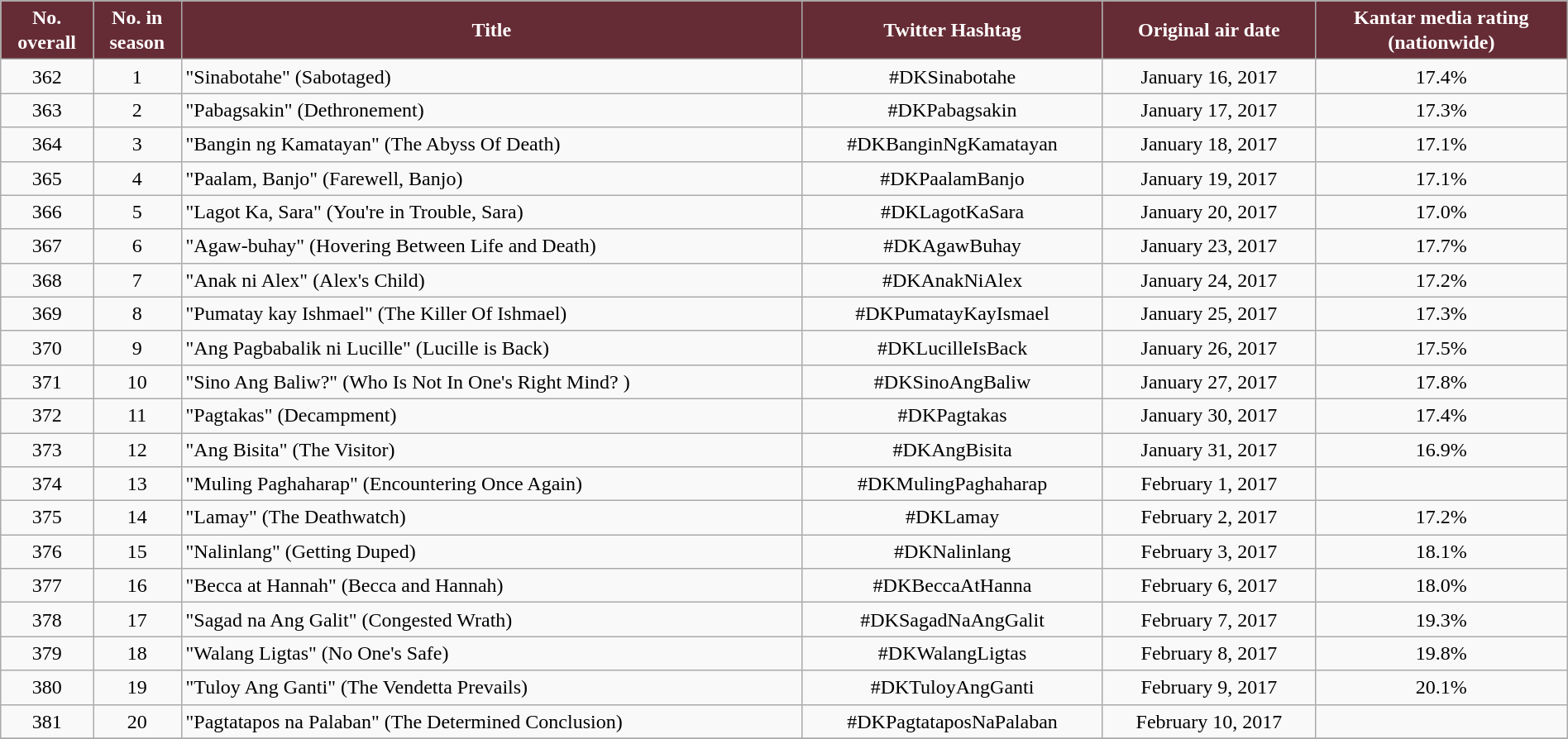<table class="wikitable" style="text-align: center; font-size: 100%; line-height:20px;" width="100%">
<tr>
<th style="background:#662C35; color:#ffffff">No. <br> overall</th>
<th style="background:#662C35; color:#ffffff">No. in <br> season</th>
<th style="background:#662C35; color:#ffffff">Title</th>
<th style="background:#662C35; color:#ffffff">Twitter Hashtag</th>
<th style="background:#662C35; color:#ffffff">Original air date</th>
<th style="background:#662C35; color:#ffffff">Kantar media rating <br> (nationwide)</th>
</tr>
<tr>
<td>362</td>
<td>1</td>
<td align="left">"Sinabotahe" (Sabotaged)</td>
<td>#DKSinabotahe</td>
<td>January 16, 2017</td>
<td>17.4%</td>
</tr>
<tr>
<td>363</td>
<td>2</td>
<td align="left">"Pabagsakin" (Dethronement)</td>
<td>#DKPabagsakin</td>
<td>January 17, 2017</td>
<td>17.3%</td>
</tr>
<tr>
<td>364</td>
<td>3</td>
<td align="left">"Bangin ng Kamatayan" (The Abyss Of Death)</td>
<td>#DKBanginNgKamatayan</td>
<td>January 18, 2017</td>
<td>17.1%</td>
</tr>
<tr>
<td>365</td>
<td>4</td>
<td align="left">"Paalam, Banjo" (Farewell, Banjo)</td>
<td>#DKPaalamBanjo</td>
<td>January 19, 2017</td>
<td>17.1%</td>
</tr>
<tr>
<td>366</td>
<td>5</td>
<td align="left">"Lagot Ka, Sara" (You're in Trouble, Sara)</td>
<td>#DKLagotKaSara</td>
<td>January 20, 2017</td>
<td>17.0%</td>
</tr>
<tr>
<td>367</td>
<td>6</td>
<td align="left">"Agaw-buhay" (Hovering Between Life and Death)</td>
<td>#DKAgawBuhay</td>
<td>January 23, 2017</td>
<td>17.7%</td>
</tr>
<tr>
<td>368</td>
<td>7</td>
<td align="left">"Anak ni Alex" (Alex's Child)</td>
<td>#DKAnakNiAlex</td>
<td>January 24, 2017</td>
<td>17.2%</td>
</tr>
<tr>
<td>369</td>
<td>8</td>
<td align="left">"Pumatay kay Ishmael" (The Killer Of Ishmael)</td>
<td>#DKPumatayKayIsmael</td>
<td>January 25, 2017</td>
<td>17.3%</td>
</tr>
<tr>
<td>370</td>
<td>9</td>
<td align="left">"Ang Pagbabalik ni Lucille" (Lucille is Back)</td>
<td>#DKLucilleIsBack</td>
<td>January 26, 2017</td>
<td>17.5%</td>
</tr>
<tr>
<td>371</td>
<td>10</td>
<td align="left">"Sino Ang Baliw?" (Who Is Not In One's Right Mind? )</td>
<td>#DKSinoAngBaliw</td>
<td>January 27, 2017</td>
<td>17.8%</td>
</tr>
<tr>
<td>372</td>
<td>11</td>
<td align="left">"Pagtakas" (Decampment)</td>
<td>#DKPagtakas</td>
<td>January 30, 2017</td>
<td>17.4%</td>
</tr>
<tr>
<td>373</td>
<td>12</td>
<td align="left">"Ang Bisita" (The Visitor)</td>
<td>#DKAngBisita</td>
<td>January 31, 2017</td>
<td>16.9%</td>
</tr>
<tr>
<td>374</td>
<td>13</td>
<td align="left">"Muling Paghaharap" (Encountering Once Again)</td>
<td>#DKMulingPaghaharap</td>
<td>February 1, 2017</td>
<td></td>
</tr>
<tr>
<td>375</td>
<td>14</td>
<td align="left">"Lamay" (The Deathwatch)</td>
<td>#DKLamay</td>
<td>February 2, 2017</td>
<td>17.2%</td>
</tr>
<tr>
<td>376</td>
<td>15</td>
<td align="left">"Nalinlang" (Getting Duped)</td>
<td>#DKNalinlang</td>
<td>February 3, 2017</td>
<td>18.1%</td>
</tr>
<tr>
<td>377</td>
<td>16</td>
<td align="left">"Becca at Hannah" (Becca and Hannah)</td>
<td>#DKBeccaAtHanna</td>
<td>February 6, 2017</td>
<td>18.0%</td>
</tr>
<tr>
<td>378</td>
<td>17</td>
<td align="left">"Sagad na Ang Galit" (Congested Wrath)</td>
<td>#DKSagadNaAngGalit</td>
<td>February 7, 2017</td>
<td>19.3%</td>
</tr>
<tr>
<td>379</td>
<td>18</td>
<td align="left">"Walang Ligtas" (No One's Safe)</td>
<td>#DKWalangLigtas</td>
<td>February 8, 2017</td>
<td>19.8%</td>
</tr>
<tr>
<td>380</td>
<td>19</td>
<td align="left">"Tuloy Ang Ganti" (The Vendetta Prevails)</td>
<td>#DKTuloyAngGanti</td>
<td>February 9, 2017</td>
<td>20.1%</td>
</tr>
<tr>
<td>381</td>
<td>20</td>
<td align="left">"Pagtatapos na Palaban" (The Determined Conclusion)</td>
<td>#DKPagtataposNaPalaban</td>
<td>February 10, 2017</td>
<td></td>
</tr>
<tr>
</tr>
</table>
